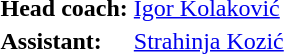<table>
<tr>
<td><strong>Head coach:</strong></td>
<td><a href='#'>Igor Kolaković</a></td>
</tr>
<tr>
<td><strong>Assistant:</strong></td>
<td><a href='#'>Strahinja Kozić</a></td>
</tr>
</table>
